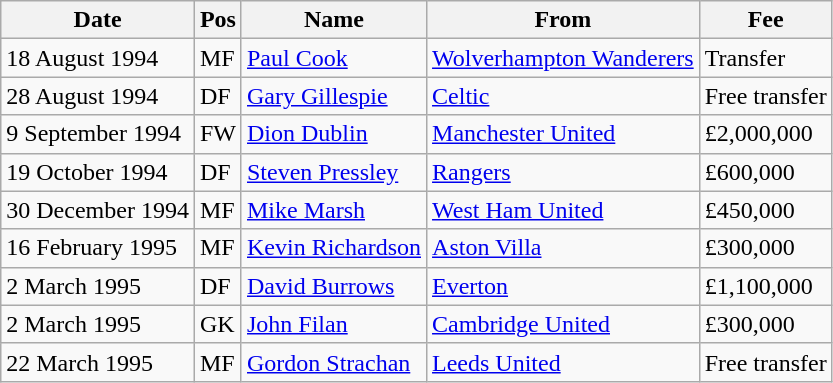<table class="wikitable">
<tr>
<th>Date</th>
<th>Pos</th>
<th>Name</th>
<th>From</th>
<th>Fee</th>
</tr>
<tr>
<td>18 August 1994</td>
<td>MF</td>
<td><a href='#'>Paul Cook</a></td>
<td><a href='#'>Wolverhampton Wanderers</a></td>
<td>Transfer</td>
</tr>
<tr>
<td>28 August 1994</td>
<td>DF</td>
<td><a href='#'>Gary Gillespie</a></td>
<td><a href='#'>Celtic</a></td>
<td>Free transfer</td>
</tr>
<tr>
<td>9 September 1994</td>
<td>FW</td>
<td><a href='#'>Dion Dublin</a></td>
<td><a href='#'>Manchester United</a></td>
<td>£2,000,000</td>
</tr>
<tr>
<td>19 October 1994</td>
<td>DF</td>
<td><a href='#'>Steven Pressley</a></td>
<td><a href='#'>Rangers</a></td>
<td>£600,000</td>
</tr>
<tr>
<td>30 December 1994</td>
<td>MF</td>
<td><a href='#'>Mike Marsh</a></td>
<td><a href='#'>West Ham United</a></td>
<td>£450,000</td>
</tr>
<tr>
<td>16 February 1995</td>
<td>MF</td>
<td><a href='#'>Kevin Richardson</a></td>
<td><a href='#'>Aston Villa</a></td>
<td>£300,000</td>
</tr>
<tr>
<td>2 March 1995</td>
<td>DF</td>
<td><a href='#'>David Burrows</a></td>
<td><a href='#'>Everton</a></td>
<td>£1,100,000</td>
</tr>
<tr>
<td>2 March 1995</td>
<td>GK</td>
<td><a href='#'>John Filan</a></td>
<td><a href='#'>Cambridge United</a></td>
<td>£300,000</td>
</tr>
<tr>
<td>22 March 1995</td>
<td>MF</td>
<td><a href='#'>Gordon Strachan</a></td>
<td><a href='#'>Leeds United</a></td>
<td>Free transfer</td>
</tr>
</table>
